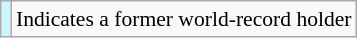<table class="wikitable" style="font-size:90%;">
<tr>
<td style="background-color:#CCF6FF"></td>
<td>Indicates a former world-record holder</td>
</tr>
</table>
